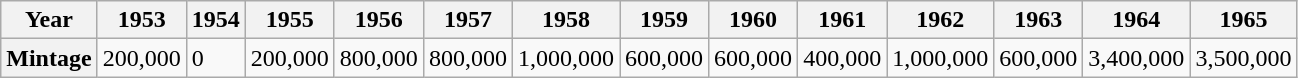<table class="wikitable">
<tr>
<th>Year</th>
<th>1953</th>
<th>1954</th>
<th>1955</th>
<th>1956</th>
<th>1957</th>
<th>1958</th>
<th>1959</th>
<th>1960</th>
<th>1961</th>
<th>1962</th>
<th>1963</th>
<th>1964</th>
<th>1965</th>
</tr>
<tr>
<th>Mintage</th>
<td>200,000</td>
<td>0</td>
<td>200,000</td>
<td>800,000</td>
<td>800,000</td>
<td>1,000,000</td>
<td>600,000</td>
<td>600,000</td>
<td>400,000</td>
<td>1,000,000</td>
<td>600,000</td>
<td>3,400,000</td>
<td>3,500,000</td>
</tr>
</table>
